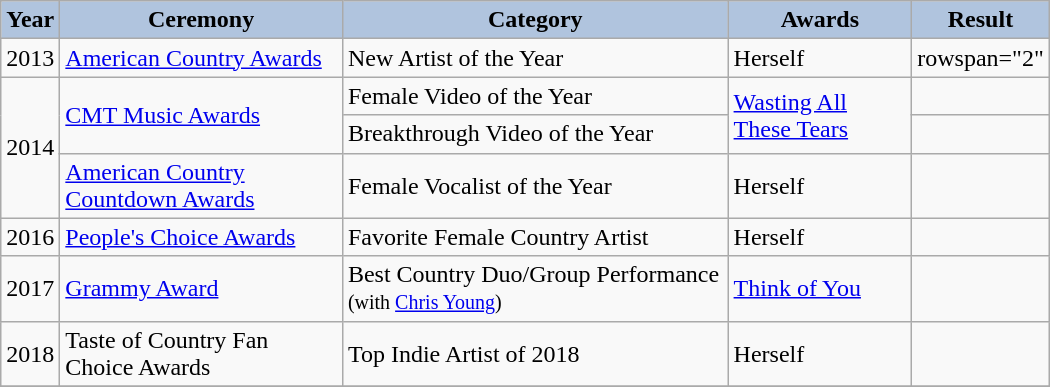<table width="700" class="wikitable">
<tr>
<th style="background:#B0C4DE;">Year</th>
<th style="background:#B0C4DE;">Ceremony</th>
<th style="background:#B0C4DE;">Category</th>
<th style="background:#B0C4DE;">Awards</th>
<th style="background:#B0C4DE;">Result</th>
</tr>
<tr>
<td>2013</td>
<td><a href='#'>American Country Awards</a></td>
<td>New Artist of the Year</td>
<td>Herself</td>
<td>rowspan="2" </td>
</tr>
<tr>
<td rowspan="3">2014</td>
<td rowspan="2"><a href='#'>CMT Music Awards</a></td>
<td>Female Video of the Year</td>
<td rowspan="2"><a href='#'>Wasting All These Tears</a></td>
</tr>
<tr>
<td>Breakthrough Video of the Year</td>
<td></td>
</tr>
<tr>
<td><a href='#'>American Country Countdown Awards</a></td>
<td>Female Vocalist of the Year</td>
<td>Herself</td>
<td></td>
</tr>
<tr>
<td>2016</td>
<td><a href='#'>People's Choice Awards</a></td>
<td>Favorite Female Country Artist</td>
<td>Herself</td>
<td></td>
</tr>
<tr>
<td>2017</td>
<td><a href='#'>Grammy Award</a></td>
<td>Best Country Duo/Group Performance <small>(with <a href='#'>Chris Young</a>)</small></td>
<td><a href='#'>Think of You</a></td>
<td></td>
</tr>
<tr>
<td>2018</td>
<td>Taste of Country Fan Choice Awards</td>
<td>Top Indie Artist of 2018</td>
<td>Herself</td>
<td></td>
</tr>
<tr>
</tr>
</table>
